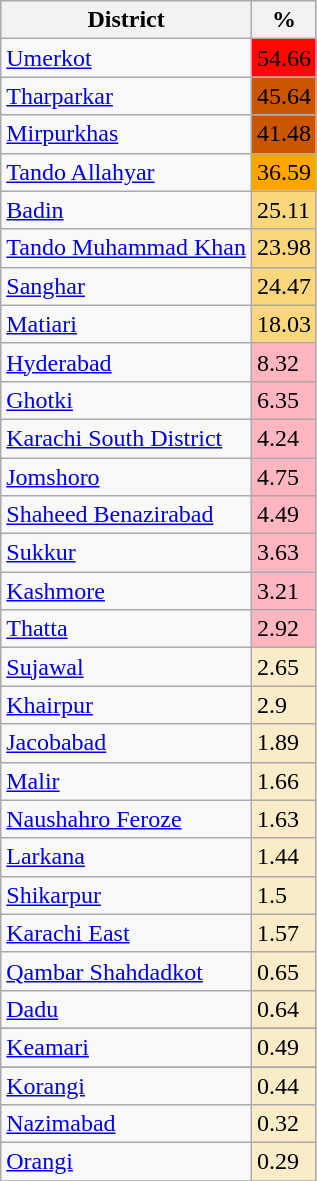<table class="wikitable sortable">
<tr>
<th>District</th>
<th>%</th>
</tr>
<tr>
<td><a href='#'>Umerkot</a></td>
<td style="background: #FF0800">54.66</td>
</tr>
<tr>
<td><a href='#'>Tharparkar</a></td>
<td style="background:#CC5500">45.64</td>
</tr>
<tr>
<td><a href='#'>Mirpurkhas</a></td>
<td style="background:#CC5500">41.48</td>
</tr>
<tr>
<td><a href='#'>Tando Allahyar</a></td>
<td style="background:orange">36.59</td>
</tr>
<tr>
<td><a href='#'>Badin</a></td>
<td style="background:  #fad67d">25.11</td>
</tr>
<tr>
<td><a href='#'>Tando Muhammad Khan</a></td>
<td style="background: #fad67d">23.98</td>
</tr>
<tr>
<td><a href='#'>Sanghar</a></td>
<td style="background: #fad67d">24.47</td>
</tr>
<tr>
<td><a href='#'>Matiari</a></td>
<td style="background: #fad67d">18.03</td>
</tr>
<tr>
<td><a href='#'>Hyderabad</a></td>
<td style="background: #FFB6C1">8.32</td>
</tr>
<tr>
<td><a href='#'>Ghotki</a></td>
<td style="background: #FFB6C1">6.35</td>
</tr>
<tr>
<td><a href='#'>Karachi South District</a></td>
<td style="background: #FFB6C1">4.24</td>
</tr>
<tr>
<td><a href='#'>Jomshoro</a></td>
<td style="background: #FFB6C1">4.75</td>
</tr>
<tr>
<td><a href='#'>Shaheed Benazirabad</a></td>
<td style="background: #FFB6C1">4.49</td>
</tr>
<tr>
<td><a href='#'>Sukkur</a></td>
<td style="background: #FFB6C1">3.63</td>
</tr>
<tr>
<td><a href='#'>Kashmore</a></td>
<td style="background: #FFB6C1">3.21</td>
</tr>
<tr>
<td><a href='#'>Thatta</a></td>
<td style="background: #FFB6C1">2.92</td>
</tr>
<tr>
<td><a href='#'>Sujawal</a></td>
<td style="background: #faecc8">2.65</td>
</tr>
<tr>
<td><a href='#'>Khairpur</a></td>
<td style="background: #faecc8">2.9</td>
</tr>
<tr>
<td><a href='#'>Jacobabad</a></td>
<td style="background: #faecc8">1.89</td>
</tr>
<tr>
<td><a href='#'>Malir</a></td>
<td style="background: #faecc8">1.66</td>
</tr>
<tr>
<td><a href='#'>Naushahro Feroze</a></td>
<td style="background: #faecc8">1.63</td>
</tr>
<tr>
<td><a href='#'>Larkana</a></td>
<td style="background: #faecc8">1.44</td>
</tr>
<tr>
<td><a href='#'>Shikarpur</a></td>
<td style="background: #faecc8">1.5</td>
</tr>
<tr>
<td><a href='#'>Karachi East</a></td>
<td style="background: #faecc8">1.57</td>
</tr>
<tr>
<td><a href='#'>Qambar Shahdadkot</a></td>
<td style="background: #faecc8">0.65</td>
</tr>
<tr>
<td><a href='#'>Dadu</a></td>
<td style="background: #faecc8">0.64</td>
</tr>
<tr>
</tr>
<tr>
<td><a href='#'>Keamari</a></td>
<td style="background: #faecc8">0.49</td>
</tr>
<tr>
</tr>
<tr>
<td><a href='#'>Korangi</a></td>
<td style="background: #faecc8">0.44</td>
</tr>
<tr>
<td><a href='#'>Nazimabad</a></td>
<td style="background: #faecc8">0.32</td>
</tr>
<tr>
<td><a href='#'>Orangi</a></td>
<td style="background: #faecc8">0.29</td>
</tr>
<tr>
</tr>
</table>
